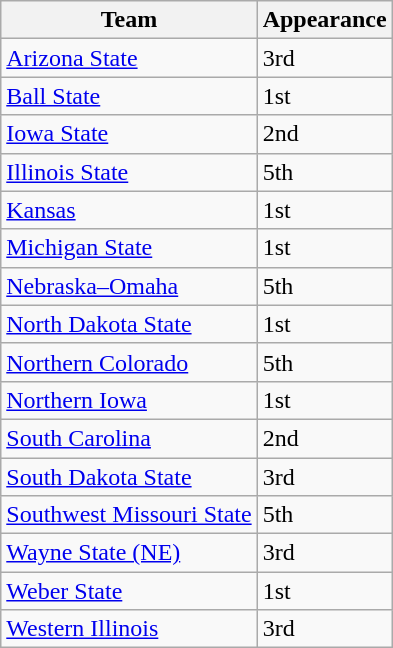<table class="wikitable sortable">
<tr>
<th>Team</th>
<th>Appearance</th>
</tr>
<tr>
<td><a href='#'>Arizona State</a></td>
<td>3rd</td>
</tr>
<tr>
<td><a href='#'>Ball State</a></td>
<td>1st</td>
</tr>
<tr>
<td><a href='#'>Iowa State</a></td>
<td>2nd</td>
</tr>
<tr>
<td><a href='#'>Illinois State</a></td>
<td>5th</td>
</tr>
<tr>
<td><a href='#'>Kansas</a></td>
<td>1st</td>
</tr>
<tr>
<td><a href='#'>Michigan State</a></td>
<td>1st</td>
</tr>
<tr>
<td><a href='#'>Nebraska–Omaha</a></td>
<td>5th</td>
</tr>
<tr>
<td><a href='#'>North Dakota State</a></td>
<td>1st</td>
</tr>
<tr>
<td><a href='#'>Northern Colorado</a></td>
<td>5th</td>
</tr>
<tr>
<td><a href='#'>Northern Iowa</a></td>
<td>1st</td>
</tr>
<tr>
<td><a href='#'>South Carolina</a></td>
<td>2nd</td>
</tr>
<tr>
<td><a href='#'>South Dakota State</a></td>
<td>3rd</td>
</tr>
<tr>
<td><a href='#'>Southwest Missouri State</a></td>
<td>5th</td>
</tr>
<tr>
<td><a href='#'>Wayne State (NE)</a></td>
<td>3rd</td>
</tr>
<tr>
<td><a href='#'>Weber State</a></td>
<td>1st</td>
</tr>
<tr>
<td><a href='#'>Western Illinois</a></td>
<td>3rd</td>
</tr>
</table>
